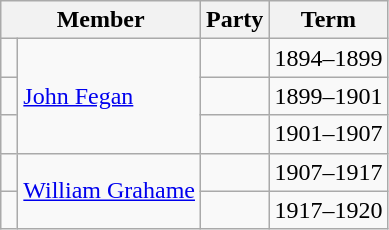<table class="wikitable">
<tr>
<th colspan="2">Member</th>
<th>Party</th>
<th>Term</th>
</tr>
<tr>
<td> </td>
<td rowspan="3"><a href='#'>John Fegan</a></td>
<td></td>
<td>1894–1899</td>
</tr>
<tr>
<td> </td>
<td></td>
<td>1899–1901</td>
</tr>
<tr>
<td> </td>
<td></td>
<td>1901–1907</td>
</tr>
<tr>
<td> </td>
<td rowspan="2"><a href='#'>William Grahame</a></td>
<td></td>
<td>1907–1917</td>
</tr>
<tr>
<td> </td>
<td></td>
<td>1917–1920</td>
</tr>
</table>
